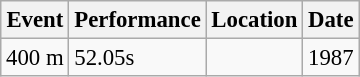<table class="wikitable" style="border-collapse: collapse; font-size: 95%;">
<tr>
<th scope="col">Event</th>
<th scope="col">Performance</th>
<th scope="col">Location</th>
<th scope="col">Date</th>
</tr>
<tr>
<td>400 m</td>
<td>52.05s</td>
<td></td>
<td>1987</td>
</tr>
</table>
